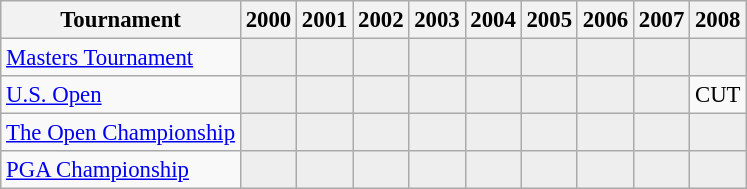<table class="wikitable" style="font-size:95%;text-align:center;">
<tr>
<th>Tournament</th>
<th>2000</th>
<th>2001</th>
<th>2002</th>
<th>2003</th>
<th>2004</th>
<th>2005</th>
<th>2006</th>
<th>2007</th>
<th>2008</th>
</tr>
<tr>
<td align=left><a href='#'>Masters Tournament</a></td>
<td style="background:#eeeeee;"></td>
<td style="background:#eeeeee;"></td>
<td style="background:#eeeeee;"></td>
<td style="background:#eeeeee;"></td>
<td style="background:#eeeeee;"></td>
<td style="background:#eeeeee;"></td>
<td style="background:#eeeeee;"></td>
<td style="background:#eeeeee;"></td>
<td style="background:#eeeeee;"></td>
</tr>
<tr>
<td align=left><a href='#'>U.S. Open</a></td>
<td style="background:#eeeeee;"></td>
<td style="background:#eeeeee;"></td>
<td style="background:#eeeeee;"></td>
<td style="background:#eeeeee;"></td>
<td style="background:#eeeeee;"></td>
<td style="background:#eeeeee;"></td>
<td style="background:#eeeeee;"></td>
<td style="background:#eeeeee;"></td>
<td>CUT</td>
</tr>
<tr>
<td align=left><a href='#'>The Open Championship</a></td>
<td style="background:#eeeeee;"></td>
<td style="background:#eeeeee;"></td>
<td style="background:#eeeeee;"></td>
<td style="background:#eeeeee;"></td>
<td style="background:#eeeeee;"></td>
<td style="background:#eeeeee;"></td>
<td style="background:#eeeeee;"></td>
<td style="background:#eeeeee;"></td>
<td style="background:#eeeeee;"></td>
</tr>
<tr>
<td align=left><a href='#'>PGA Championship</a></td>
<td style="background:#eeeeee;"></td>
<td style="background:#eeeeee;"></td>
<td style="background:#eeeeee;"></td>
<td style="background:#eeeeee;"></td>
<td style="background:#eeeeee;"></td>
<td style="background:#eeeeee;"></td>
<td style="background:#eeeeee;"></td>
<td style="background:#eeeeee;"></td>
<td style="background:#eeeeee;"></td>
</tr>
</table>
